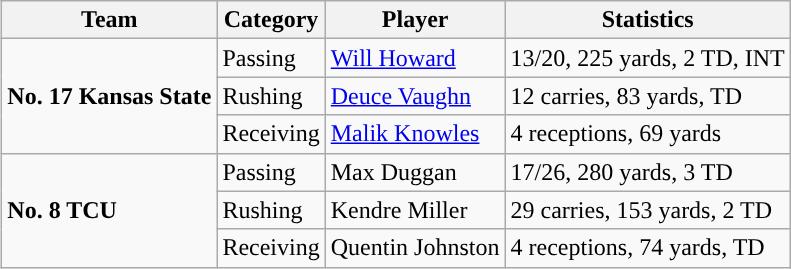<table class="wikitable" style="float: right;">
<tr>
<th>Team</th>
<th>Category</th>
<th>Player</th>
<th>Statistics</th>
</tr>
<tr>
<td rowspan=3><strong>No. 17 Kansas State</strong></td>
<td>Passing</td>
<td><a href='#'>Will Howard</a></td>
<td>13/20, 225 yards, 2 TD, INT</td>
</tr>
<tr>
<td>Rushing</td>
<td><a href='#'>Deuce Vaughn</a></td>
<td>12 carries, 83 yards, TD</td>
</tr>
<tr>
<td>Receiving</td>
<td><a href='#'>Malik Knowles</a></td>
<td>4 receptions, 69 yards</td>
</tr>
<tr>
<td rowspan=3><strong>No. 8 TCU</strong></td>
<td>Passing</td>
<td>Max Duggan</td>
<td>17/26, 280 yards, 3 TD</td>
</tr>
<tr>
<td>Rushing</td>
<td>Kendre Miller</td>
<td>29 carries, 153 yards, 2 TD</td>
</tr>
<tr>
<td>Receiving</td>
<td>Quentin Johnston</td>
<td>4 receptions, 74 yards, TD</td>
</tr>
</table>
